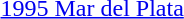<table>
<tr>
<td><a href='#'>1995 Mar del Plata</a><br></td>
<td></td>
<td></td>
<td></td>
</tr>
</table>
